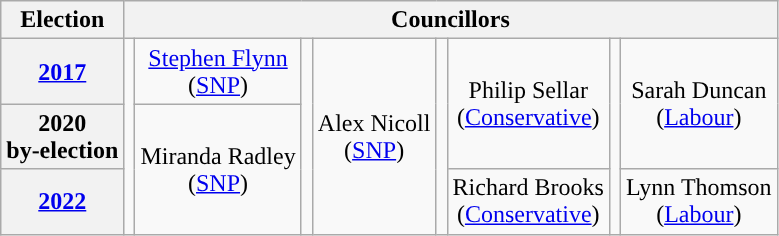<table class="wikitable" style="text-align:center">
<tr>
<th>Election</th>
<th colspan=8>Councillors</th>
</tr>
<tr>
<th><a href='#'>2017</a></th>
<td rowspan=3; style="background-color: "></td>
<td rowspan=1><a href='#'>Stephen Flynn</a><br>(<a href='#'>SNP</a>)</td>
<td rowspan=3; style="background-color: "></td>
<td rowspan=3>Alex Nicoll<br>(<a href='#'>SNP</a>)</td>
<td rowspan=3; style="background-color: "></td>
<td rowspan=2>Philip Sellar<br>(<a href='#'>Conservative</a>)</td>
<td rowspan=3; style="background-color: "></td>
<td rowspan=2>Sarah Duncan<br>(<a href='#'>Labour</a>)</td>
</tr>
<tr>
<th>2020<br>by-election</th>
<td rowspan=2>Miranda Radley<br>(<a href='#'>SNP</a>)</td>
</tr>
<tr>
<th><a href='#'>2022</a></th>
<td rowspan=1>Richard Brooks<br>(<a href='#'>Conservative</a>)</td>
<td rowspan=1>Lynn Thomson<br>(<a href='#'>Labour</a>)</td>
</tr>
</table>
